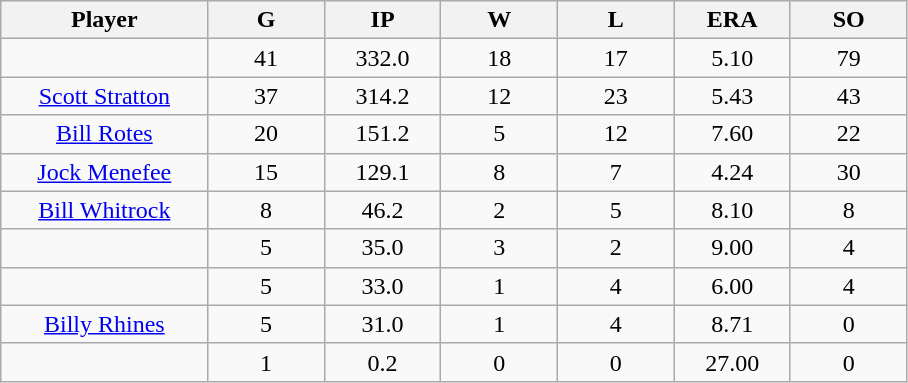<table class="wikitable sortable">
<tr>
<th bgcolor="#DDDDFF" width="16%">Player</th>
<th bgcolor="#DDDDFF" width="9%">G</th>
<th bgcolor="#DDDDFF" width="9%">IP</th>
<th bgcolor="#DDDDFF" width="9%">W</th>
<th bgcolor="#DDDDFF" width="9%">L</th>
<th bgcolor="#DDDDFF" width="9%">ERA</th>
<th bgcolor="#DDDDFF" width="9%">SO</th>
</tr>
<tr align="center">
<td></td>
<td>41</td>
<td>332.0</td>
<td>18</td>
<td>17</td>
<td>5.10</td>
<td>79</td>
</tr>
<tr align="center">
<td><a href='#'>Scott Stratton</a></td>
<td>37</td>
<td>314.2</td>
<td>12</td>
<td>23</td>
<td>5.43</td>
<td>43</td>
</tr>
<tr align=center>
<td><a href='#'>Bill Rotes</a></td>
<td>20</td>
<td>151.2</td>
<td>5</td>
<td>12</td>
<td>7.60</td>
<td>22</td>
</tr>
<tr align=center>
<td><a href='#'>Jock Menefee</a></td>
<td>15</td>
<td>129.1</td>
<td>8</td>
<td>7</td>
<td>4.24</td>
<td>30</td>
</tr>
<tr align=center>
<td><a href='#'>Bill Whitrock</a></td>
<td>8</td>
<td>46.2</td>
<td>2</td>
<td>5</td>
<td>8.10</td>
<td>8</td>
</tr>
<tr align=center>
<td></td>
<td>5</td>
<td>35.0</td>
<td>3</td>
<td>2</td>
<td>9.00</td>
<td>4</td>
</tr>
<tr align="center">
<td></td>
<td>5</td>
<td>33.0</td>
<td>1</td>
<td>4</td>
<td>6.00</td>
<td>4</td>
</tr>
<tr align="center">
<td><a href='#'>Billy Rhines</a></td>
<td>5</td>
<td>31.0</td>
<td>1</td>
<td>4</td>
<td>8.71</td>
<td>0</td>
</tr>
<tr align=center>
<td></td>
<td>1</td>
<td>0.2</td>
<td>0</td>
<td>0</td>
<td>27.00</td>
<td>0</td>
</tr>
</table>
